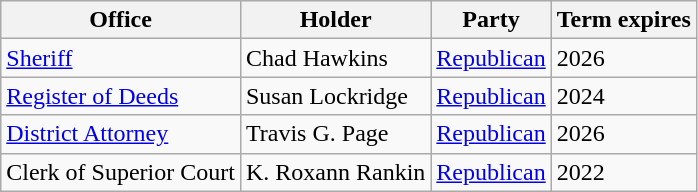<table class="wikitable">
<tr>
<th>Office</th>
<th>Holder</th>
<th>Party</th>
<th>Term expires</th>
</tr>
<tr>
<td><a href='#'>Sheriff</a></td>
<td>Chad Hawkins</td>
<td><a href='#'>Republican</a></td>
<td>2026</td>
</tr>
<tr>
<td><a href='#'>Register of Deeds</a></td>
<td>Susan Lockridge</td>
<td><a href='#'>Republican</a></td>
<td>2024</td>
</tr>
<tr>
<td><a href='#'>District Attorney</a></td>
<td>Travis G. Page</td>
<td><a href='#'>Republican</a></td>
<td>2026</td>
</tr>
<tr>
<td>Clerk of Superior Court</td>
<td>K. Roxann Rankin</td>
<td><a href='#'>Republican</a></td>
<td>2022</td>
</tr>
</table>
